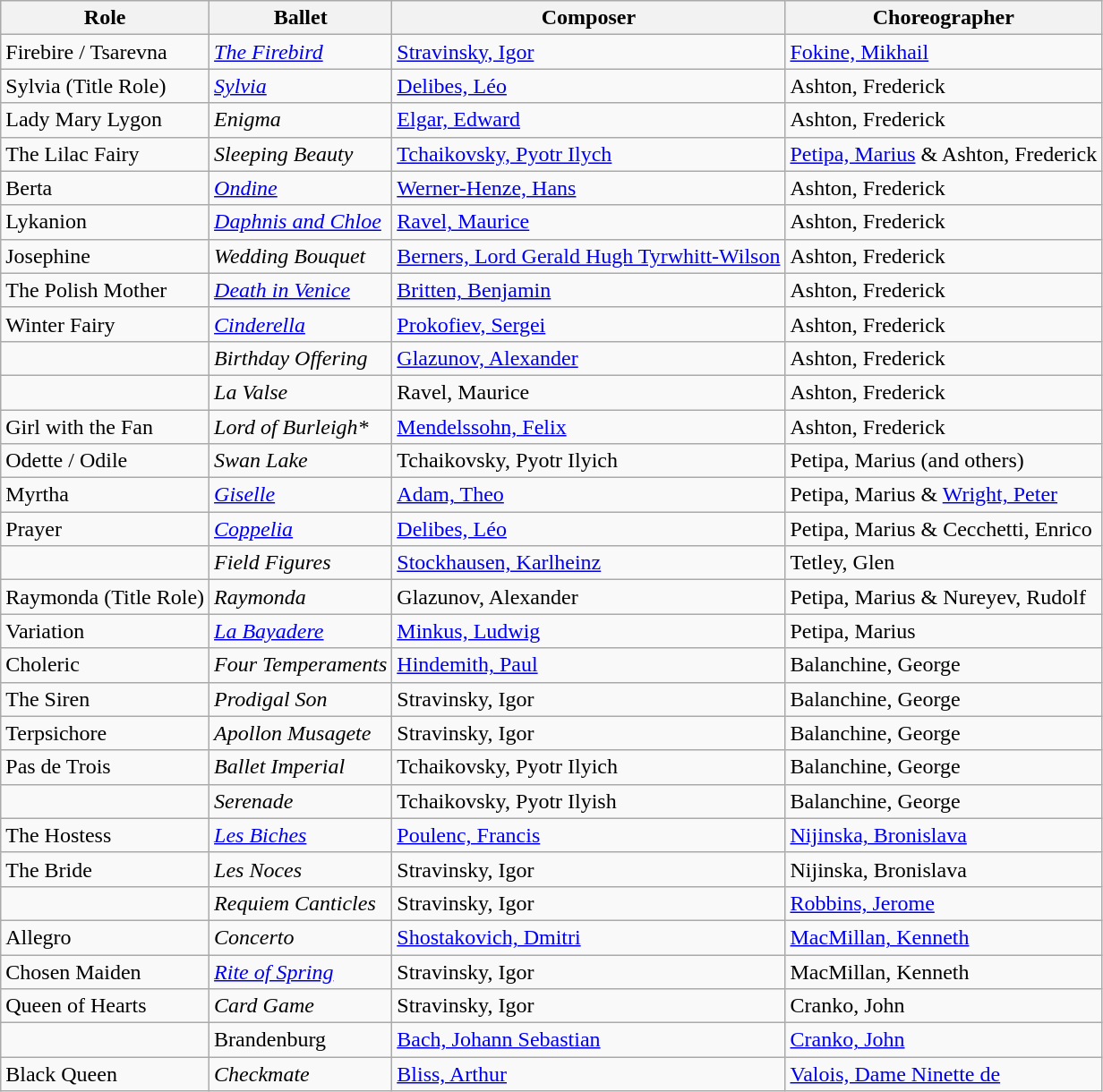<table class="wikitable sortable">
<tr>
<th>Role</th>
<th>Ballet</th>
<th>Composer</th>
<th>Choreographer</th>
</tr>
<tr>
<td>Firebire / Tsarevna</td>
<td><em><a href='#'>The Firebird</a></em></td>
<td><a href='#'>Stravinsky, Igor</a></td>
<td><a href='#'>Fokine, Mikhail</a></td>
</tr>
<tr>
<td>Sylvia (Title Role)</td>
<td><em><a href='#'>Sylvia</a></em></td>
<td><a href='#'>Delibes, Léo</a></td>
<td>Ashton, Frederick</td>
</tr>
<tr>
<td>Lady Mary Lygon</td>
<td><em>Enigma</em></td>
<td><a href='#'>Elgar, Edward</a></td>
<td>Ashton, Frederick</td>
</tr>
<tr>
<td>The Lilac Fairy</td>
<td><em>Sleeping Beauty</em></td>
<td><a href='#'>Tchaikovsky, Pyotr Ilych</a></td>
<td><a href='#'>Petipa, Marius</a> & Ashton, Frederick</td>
</tr>
<tr>
<td>Berta</td>
<td><em><a href='#'>Ondine</a></em></td>
<td><a href='#'>Werner-Henze, Hans</a></td>
<td>Ashton, Frederick</td>
</tr>
<tr>
<td>Lykanion</td>
<td><em><a href='#'>Daphnis and Chloe</a></em></td>
<td><a href='#'>Ravel, Maurice</a></td>
<td>Ashton, Frederick</td>
</tr>
<tr>
<td>Josephine</td>
<td><em>Wedding Bouquet</em></td>
<td><a href='#'>Berners, Lord Gerald Hugh Tyrwhitt-Wilson</a></td>
<td>Ashton, Frederick</td>
</tr>
<tr>
<td>The Polish Mother</td>
<td><em><a href='#'>Death in Venice</a></em></td>
<td><a href='#'>Britten, Benjamin</a></td>
<td>Ashton, Frederick</td>
</tr>
<tr>
<td>Winter Fairy</td>
<td><em><a href='#'>Cinderella</a></em></td>
<td><a href='#'>Prokofiev, Sergei</a></td>
<td>Ashton, Frederick</td>
</tr>
<tr>
<td></td>
<td><em>Birthday Offering</em></td>
<td><a href='#'>Glazunov, Alexander</a></td>
<td>Ashton, Frederick</td>
</tr>
<tr>
<td></td>
<td><em>La Valse</em></td>
<td>Ravel, Maurice</td>
<td>Ashton, Frederick</td>
</tr>
<tr>
<td>Girl with the Fan</td>
<td><em>Lord of Burleigh*</em></td>
<td><a href='#'>Mendelssohn, Felix</a></td>
<td>Ashton, Frederick</td>
</tr>
<tr>
<td>Odette / Odile</td>
<td><em>Swan Lake</em></td>
<td>Tchaikovsky, Pyotr Ilyich</td>
<td>Petipa, Marius (and others)</td>
</tr>
<tr>
<td>Myrtha</td>
<td><em><a href='#'>Giselle</a></em></td>
<td><a href='#'>Adam, Theo</a></td>
<td>Petipa, Marius & <a href='#'>Wright, Peter</a></td>
</tr>
<tr>
<td>Prayer</td>
<td><em><a href='#'>Coppelia</a></em></td>
<td><a href='#'>Delibes, Léo</a></td>
<td>Petipa, Marius & Cecchetti, Enrico</td>
</tr>
<tr>
<td></td>
<td><em>Field Figures</em></td>
<td><a href='#'>Stockhausen, Karlheinz</a></td>
<td>Tetley, Glen</td>
</tr>
<tr>
<td>Raymonda (Title Role)</td>
<td><em>Raymonda</em></td>
<td>Glazunov, Alexander</td>
<td>Petipa, Marius & Nureyev, Rudolf</td>
</tr>
<tr>
<td>Variation</td>
<td><em><a href='#'>La Bayadere</a></em></td>
<td><a href='#'>Minkus, Ludwig</a></td>
<td>Petipa, Marius</td>
</tr>
<tr>
<td>Choleric</td>
<td><em>Four Temperaments</em></td>
<td><a href='#'>Hindemith, Paul</a></td>
<td>Balanchine, George</td>
</tr>
<tr>
<td>The Siren</td>
<td><em>Prodigal Son</em></td>
<td>Stravinsky, Igor</td>
<td>Balanchine, George</td>
</tr>
<tr>
<td>Terpsichore</td>
<td><em>Apollon Musagete</em></td>
<td>Stravinsky, Igor</td>
<td>Balanchine, George</td>
</tr>
<tr>
<td>Pas de Trois</td>
<td><em>Ballet Imperial</em></td>
<td>Tchaikovsky, Pyotr Ilyich</td>
<td>Balanchine, George</td>
</tr>
<tr>
<td></td>
<td><em>Serenade</em></td>
<td>Tchaikovsky, Pyotr Ilyish</td>
<td>Balanchine, George</td>
</tr>
<tr>
<td>The Hostess</td>
<td><em><a href='#'>Les Biches</a></em></td>
<td><a href='#'>Poulenc, Francis</a></td>
<td><a href='#'>Nijinska, Bronislava</a></td>
</tr>
<tr>
<td>The Bride</td>
<td><em>Les Noces</em></td>
<td>Stravinsky, Igor</td>
<td>Nijinska, Bronislava</td>
</tr>
<tr>
<td></td>
<td><em>Requiem Canticles</em></td>
<td>Stravinsky, Igor</td>
<td><a href='#'>Robbins, Jerome</a></td>
</tr>
<tr>
<td>Allegro</td>
<td><em>Concerto</em></td>
<td><a href='#'>Shostakovich, Dmitri</a></td>
<td><a href='#'>MacMillan, Kenneth</a></td>
</tr>
<tr>
<td>Chosen Maiden</td>
<td><em><a href='#'>Rite of Spring</a></em></td>
<td>Stravinsky, Igor</td>
<td>MacMillan, Kenneth</td>
</tr>
<tr>
<td>Queen of Hearts</td>
<td><em>Card Game</em></td>
<td>Stravinsky, Igor</td>
<td>Cranko, John</td>
</tr>
<tr>
<td></td>
<td>Brandenburg</td>
<td><a href='#'>Bach, Johann Sebastian</a></td>
<td><a href='#'>Cranko, John</a></td>
</tr>
<tr>
<td>Black Queen</td>
<td><em>Checkmate</em></td>
<td><a href='#'>Bliss, Arthur</a></td>
<td><a href='#'>Valois, Dame Ninette de</a></td>
</tr>
</table>
